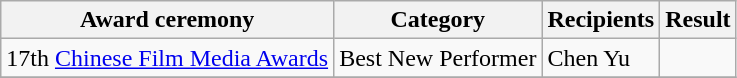<table class="wikitable sortable">
<tr>
<th>Award ceremony</th>
<th>Category</th>
<th>Recipients</th>
<th>Result</th>
</tr>
<tr>
<td>17th <a href='#'>Chinese Film Media Awards</a></td>
<td>Best New Performer</td>
<td>Chen Yu</td>
<td></td>
</tr>
<tr>
</tr>
</table>
